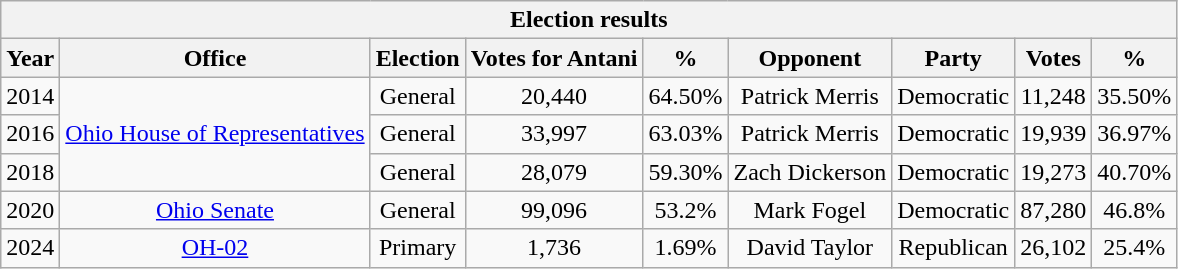<table class="wikitable" style="text-align: center;">
<tr>
<th colspan="9">Election results</th>
</tr>
<tr>
<th>Year</th>
<th>Office</th>
<th>Election</th>
<th>Votes for Antani</th>
<th>%</th>
<th>Opponent</th>
<th>Party</th>
<th>Votes</th>
<th>%</th>
</tr>
<tr>
<td>2014</td>
<td rowspan=3><a href='#'>Ohio House of Representatives</a></td>
<td>General</td>
<td>20,440</td>
<td>64.50%</td>
<td>Patrick Merris</td>
<td>Democratic</td>
<td>11,248</td>
<td>35.50%</td>
</tr>
<tr>
<td>2016</td>
<td>General</td>
<td>33,997</td>
<td>63.03%</td>
<td>Patrick Merris</td>
<td>Democratic</td>
<td>19,939</td>
<td>36.97%</td>
</tr>
<tr>
<td>2018</td>
<td>General</td>
<td>28,079</td>
<td>59.30%</td>
<td>Zach Dickerson</td>
<td>Democratic</td>
<td>19,273</td>
<td>40.70%</td>
</tr>
<tr>
<td>2020</td>
<td rowspan=1><a href='#'>Ohio Senate</a></td>
<td>General</td>
<td>99,096</td>
<td>53.2%</td>
<td>Mark Fogel</td>
<td>Democratic</td>
<td>87,280</td>
<td>46.8%</td>
</tr>
<tr>
<td>2024</td>
<td rowspan=1><a href='#'>OH-02</a></td>
<td>Primary</td>
<td>1,736</td>
<td>1.69%</td>
<td>David Taylor</td>
<td>Republican</td>
<td>26,102</td>
<td>25.4%</td>
</tr>
</table>
